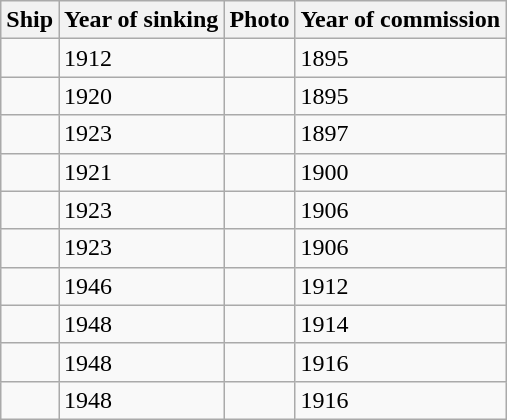<table class="wikitable sortable">
<tr>
<th>Ship</th>
<th>Year of sinking</th>
<th>Photo</th>
<th>Year of commission</th>
</tr>
<tr>
<td></td>
<td>1912</td>
<td></td>
<td>1895</td>
</tr>
<tr>
<td></td>
<td>1920</td>
<td></td>
<td>1895</td>
</tr>
<tr>
<td></td>
<td>1923</td>
<td></td>
<td>1897</td>
</tr>
<tr>
<td></td>
<td>1921</td>
<td></td>
<td>1900</td>
</tr>
<tr>
<td></td>
<td>1923</td>
<td></td>
<td>1906</td>
</tr>
<tr>
<td></td>
<td>1923</td>
<td></td>
<td>1906</td>
</tr>
<tr>
<td></td>
<td>1946</td>
<td></td>
<td>1912</td>
</tr>
<tr>
<td></td>
<td>1948</td>
<td></td>
<td>1914</td>
</tr>
<tr>
<td></td>
<td>1948</td>
<td></td>
<td>1916</td>
</tr>
<tr>
<td></td>
<td>1948</td>
<td></td>
<td>1916</td>
</tr>
</table>
